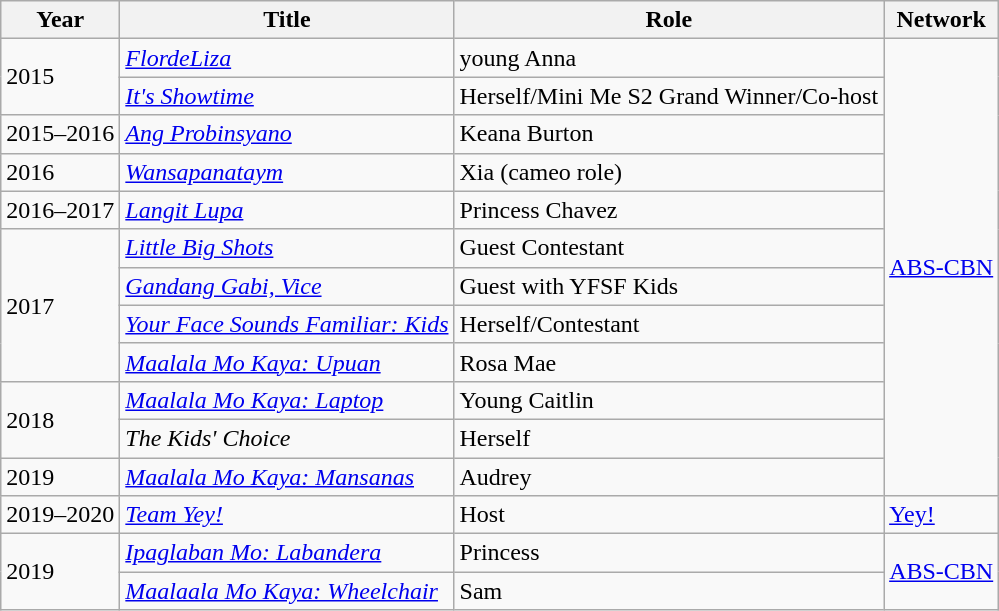<table class="wikitable sortable">
<tr>
<th>Year</th>
<th>Title</th>
<th>Role</th>
<th>Network</th>
</tr>
<tr>
<td rowspan=2>2015</td>
<td><em><a href='#'>FlordeLiza</a></em></td>
<td>young Anna</td>
<td rowspan=12><a href='#'>ABS-CBN</a></td>
</tr>
<tr>
<td><em><a href='#'>It's Showtime</a></em></td>
<td>Herself/Mini Me S2 Grand Winner/Co-host</td>
</tr>
<tr>
<td>2015–2016</td>
<td><em><a href='#'>Ang Probinsyano</a></em></td>
<td>Keana Burton</td>
</tr>
<tr>
<td>2016</td>
<td><em><a href='#'>Wansapanataym</a></em></td>
<td>Xia (cameo role)</td>
</tr>
<tr>
<td>2016–2017</td>
<td><em><a href='#'>Langit Lupa</a></em></td>
<td>Princess Chavez</td>
</tr>
<tr>
<td rowspan=4>2017</td>
<td><em><a href='#'>Little Big Shots</a></em></td>
<td>Guest Contestant</td>
</tr>
<tr>
<td><em><a href='#'>Gandang Gabi, Vice</a></em></td>
<td>Guest with YFSF Kids</td>
</tr>
<tr>
<td><em><a href='#'>Your Face Sounds Familiar: Kids</a></em></td>
<td>Herself/Contestant</td>
</tr>
<tr>
<td><em><a href='#'>Maalala Mo Kaya: Upuan</a></em></td>
<td>Rosa Mae</td>
</tr>
<tr>
<td rowspan=2>2018</td>
<td><em><a href='#'>Maalala Mo Kaya: Laptop</a></em></td>
<td>Young Caitlin</td>
</tr>
<tr>
<td><em>The Kids' Choice</em></td>
<td>Herself</td>
</tr>
<tr>
<td>2019</td>
<td><em><a href='#'>Maalala Mo Kaya: Mansanas</a></em></td>
<td>Audrey</td>
</tr>
<tr>
<td>2019–2020</td>
<td><em><a href='#'>Team Yey!</a></em></td>
<td>Host</td>
<td><a href='#'>Yey!</a></td>
</tr>
<tr>
<td rowspan=2>2019</td>
<td><em><a href='#'>Ipaglaban Mo: Labandera</a></em></td>
<td>Princess</td>
<td rowspan=2><a href='#'>ABS-CBN</a></td>
</tr>
<tr>
<td><em><a href='#'>Maalaala Mo Kaya: Wheelchair</a></em></td>
<td>Sam</td>
</tr>
</table>
